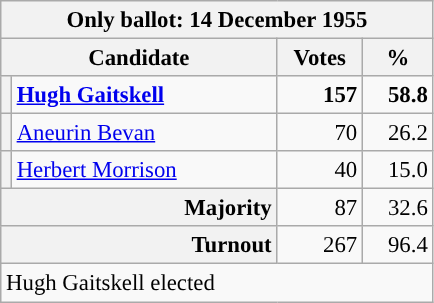<table class="wikitable" style="font-size:95%;">
<tr>
<th colspan="4">Only ballot: 14 December 1955</th>
</tr>
<tr>
<th colspan="2" style="width: 170px">Candidate</th>
<th style="width: 50px">Votes</th>
<th style="width: 40px">%</th>
</tr>
<tr>
<th style="background-color: "></th>
<td style="width: 170px"><strong><a href='#'>Hugh Gaitskell</a></strong></td>
<td align="right"><strong>157</strong></td>
<td align="right"><strong>58.8</strong></td>
</tr>
<tr>
<th style="background-color: "></th>
<td style="width: 170px"><a href='#'>Aneurin Bevan</a></td>
<td align="right">70</td>
<td align="right">26.2</td>
</tr>
<tr>
<th style="background-color: "></th>
<td style="width: 170px"><a href='#'>Herbert Morrison</a></td>
<td align="right">40</td>
<td align="right">15.0</td>
</tr>
<tr>
<th colspan="2" style="text-align:right">Majority</th>
<td align="right">87</td>
<td align="right">32.6</td>
</tr>
<tr>
<th colspan="2" style="text-align:right">Turnout</th>
<td align="right">267</td>
<td align="right">96.4</td>
</tr>
<tr>
<td colspan="4">Hugh Gaitskell elected</td>
</tr>
</table>
